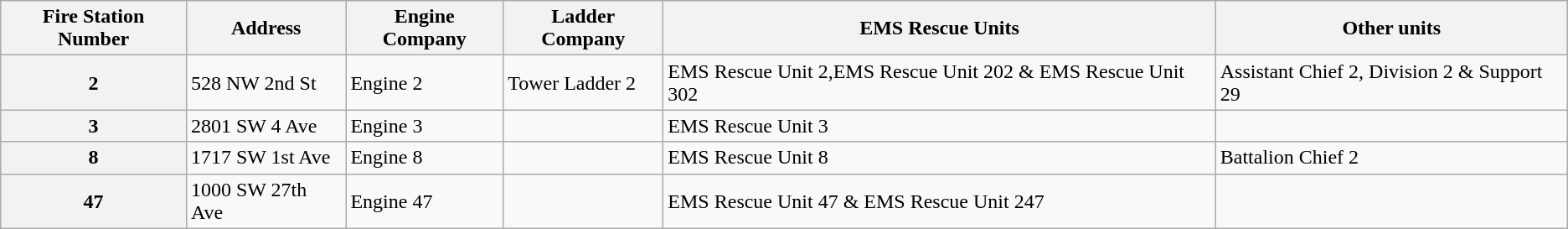<table class="wikitable">
<tr>
<th>Fire Station Number</th>
<th>Address</th>
<th>Engine Company</th>
<th>Ladder Company</th>
<th>EMS Rescue Units</th>
<th>Other units</th>
</tr>
<tr>
<th>2</th>
<td>528 NW 2nd St</td>
<td>Engine 2</td>
<td>Tower Ladder 2</td>
<td>EMS Rescue Unit 2,EMS Rescue Unit 202 & EMS Rescue Unit 302</td>
<td>Assistant Chief 2, Division 2 & Support 29</td>
</tr>
<tr>
<th>3</th>
<td>2801 SW 4 Ave</td>
<td>Engine 3</td>
<td></td>
<td>EMS Rescue Unit 3</td>
<td></td>
</tr>
<tr>
<th>8</th>
<td>1717 SW 1st Ave</td>
<td>Engine 8</td>
<td></td>
<td>EMS Rescue Unit 8</td>
<td>Battalion Chief 2</td>
</tr>
<tr>
<th>47</th>
<td>1000 SW 27th Ave</td>
<td>Engine 47</td>
<td></td>
<td>EMS Rescue Unit 47 & EMS Rescue Unit 247</td>
<td></td>
</tr>
</table>
